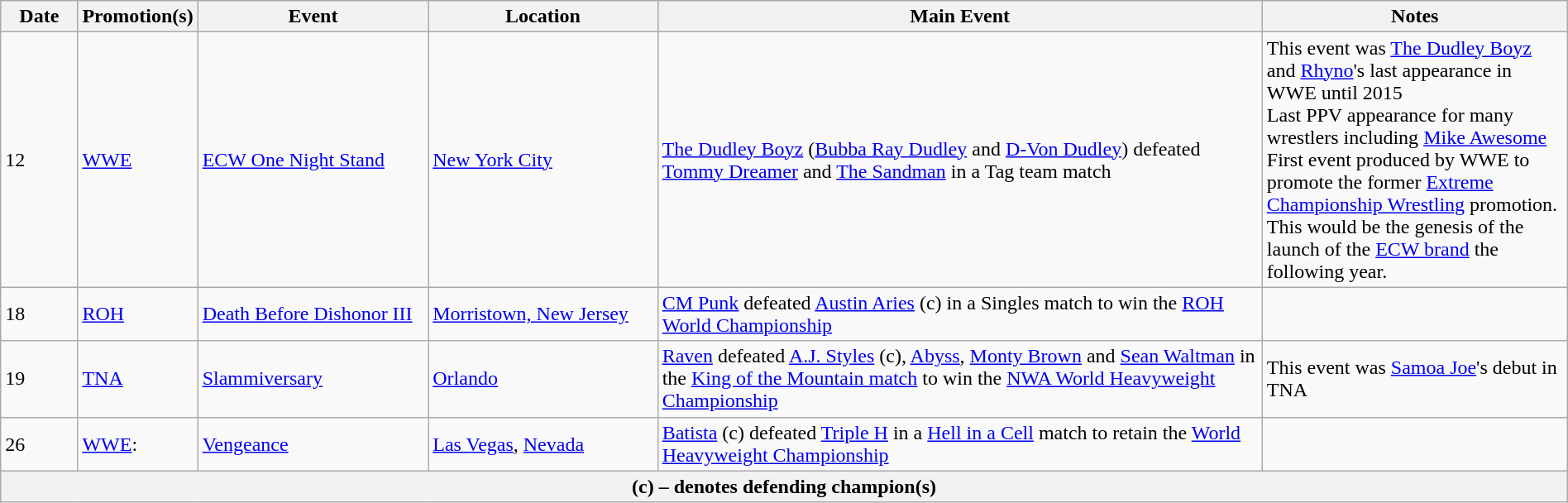<table class="wikitable" style="width:100%;">
<tr>
<th width=5%>Date</th>
<th width=5%>Promotion(s)</th>
<th width=15%>Event</th>
<th width=15%>Location</th>
<th width=40%>Main Event</th>
<th width=20%>Notes</th>
</tr>
<tr>
<td>12</td>
<td><a href='#'>WWE</a></td>
<td><a href='#'>ECW One Night Stand</a></td>
<td><a href='#'>New York City</a></td>
<td><a href='#'>The Dudley Boyz</a> (<a href='#'>Bubba Ray Dudley</a> and <a href='#'>D-Von Dudley</a>) defeated <a href='#'>Tommy Dreamer</a> and <a href='#'>The Sandman</a> in a Tag team match</td>
<td>This event was <a href='#'>The Dudley Boyz</a> and <a href='#'>Rhyno</a>'s last appearance in WWE until 2015<br>Last PPV appearance for many wrestlers including <a href='#'>Mike Awesome</a><br>First event produced by WWE to promote the former <a href='#'>Extreme Championship Wrestling</a> promotion. This would be the genesis of the launch of the <a href='#'>ECW brand</a> the following year.</td>
</tr>
<tr>
<td>18</td>
<td><a href='#'>ROH</a></td>
<td><a href='#'>Death Before Dishonor III</a></td>
<td><a href='#'>Morristown, New Jersey</a></td>
<td><a href='#'>CM Punk</a> defeated <a href='#'>Austin Aries</a> (c) in a Singles match to win the <a href='#'>ROH World Championship</a></td>
<td></td>
</tr>
<tr>
<td>19</td>
<td><a href='#'>TNA</a></td>
<td><a href='#'>Slammiversary</a></td>
<td><a href='#'>Orlando</a></td>
<td><a href='#'>Raven</a> defeated <a href='#'>A.J. Styles</a> (c), <a href='#'>Abyss</a>, <a href='#'>Monty Brown</a> and <a href='#'>Sean Waltman</a> in the <a href='#'>King of the Mountain match</a> to win the <a href='#'>NWA World Heavyweight Championship</a></td>
<td>This event was <a href='#'>Samoa Joe</a>'s debut in TNA</td>
</tr>
<tr>
<td>26</td>
<td><a href='#'>WWE</a>:<br></td>
<td><a href='#'>Vengeance</a></td>
<td><a href='#'>Las Vegas</a>, <a href='#'>Nevada</a></td>
<td><a href='#'>Batista</a> (c) defeated <a href='#'>Triple H</a> in a <a href='#'>Hell in a Cell</a> match to retain the <a href='#'>World Heavyweight Championship</a></td>
<td></td>
</tr>
<tr>
<th colspan="6">(c) – denotes defending champion(s)</th>
</tr>
</table>
